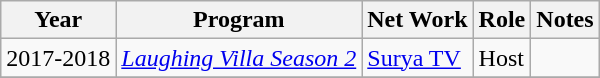<table class="wikitable">
<tr>
<th>Year</th>
<th>Program</th>
<th>Net Work</th>
<th>Role</th>
<th>Notes</th>
</tr>
<tr>
<td>2017-2018</td>
<td><em><a href='#'>Laughing Villa Season 2</a></em></td>
<td><a href='#'>Surya TV</a></td>
<td>Host</td>
<td></td>
</tr>
<tr>
</tr>
</table>
